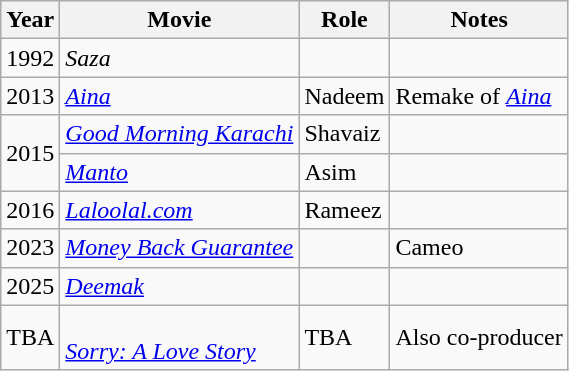<table class="wikitable sortable">
<tr>
<th>Year</th>
<th>Movie</th>
<th>Role</th>
<th>Notes</th>
</tr>
<tr>
<td>1992</td>
<td><em>Saza</em></td>
<td></td>
<td></td>
</tr>
<tr>
<td>2013</td>
<td><em><a href='#'>Aina</a> </em></td>
<td>Nadeem</td>
<td>Remake of <a href='#'><em>Aina</em></a></td>
</tr>
<tr>
<td rowspan="2">2015</td>
<td><em><a href='#'>Good Morning Karachi</a></em></td>
<td>Shavaiz</td>
<td></td>
</tr>
<tr>
<td><em><a href='#'>Manto</a></em></td>
<td>Asim</td>
<td></td>
</tr>
<tr>
<td>2016</td>
<td><em><a href='#'>Laloolal.com</a></em></td>
<td>Rameez</td>
<td></td>
</tr>
<tr>
<td>2023</td>
<td><em><a href='#'>Money Back Guarantee</a></em></td>
<td></td>
<td>Cameo</td>
</tr>
<tr>
<td>2025</td>
<td><em><a href='#'>Deemak</a></em></td>
<td></td>
<td></td>
</tr>
<tr>
<td>TBA</td>
<td><br><em><a href='#'>Sorry: A Love Story</a></em></td>
<td>TBA</td>
<td>Also co-producer</td>
</tr>
</table>
